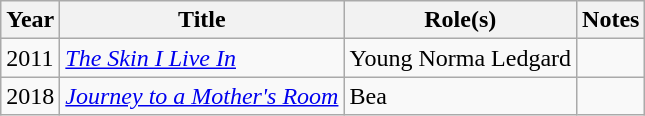<table class="wikitable plainrowheaders sortable">
<tr>
<th scope="col">Year</th>
<th scope="col">Title</th>
<th scope="col">Role(s)</th>
<th scope="col" class="unsortable">Notes</th>
</tr>
<tr>
<td>2011</td>
<td><em><a href='#'>The Skin I Live In</a></em></td>
<td>Young Norma Ledgard</td>
<td></td>
</tr>
<tr>
<td>2018</td>
<td><em><a href='#'>Journey to a Mother's Room</a></em></td>
<td>Bea</td>
<td></td>
</tr>
</table>
